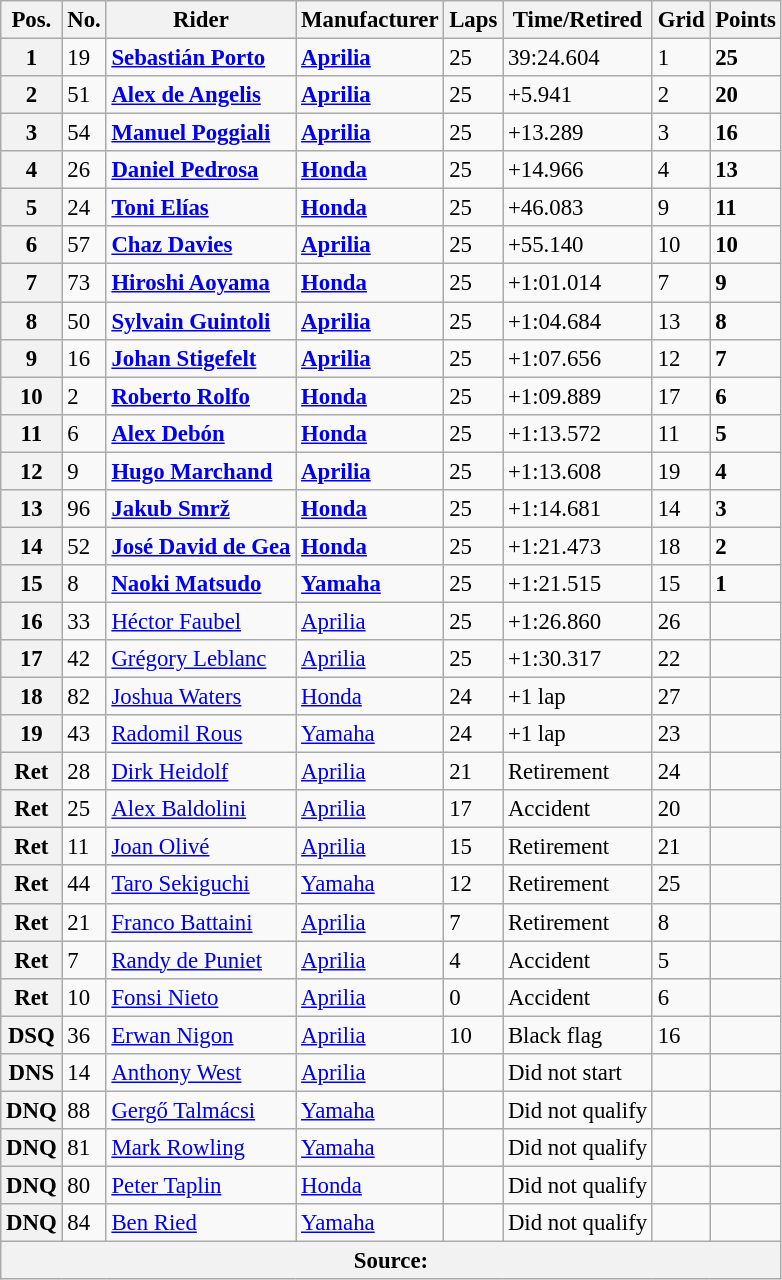<table class="wikitable" style="font-size: 95%;">
<tr>
<th>Pos.</th>
<th>No.</th>
<th>Rider</th>
<th>Manufacturer</th>
<th>Laps</th>
<th>Time/Retired</th>
<th>Grid</th>
<th>Points</th>
</tr>
<tr>
<th>1</th>
<td>19</td>
<td> <strong><a href='#'>Sebastián Porto</a></strong></td>
<td><strong><a href='#'>Aprilia</a></strong></td>
<td>25</td>
<td>39:24.604</td>
<td>1</td>
<td><strong>25</strong></td>
</tr>
<tr>
<th>2</th>
<td>51</td>
<td> <strong><a href='#'>Alex de Angelis</a></strong></td>
<td><strong><a href='#'>Aprilia</a></strong></td>
<td>25</td>
<td>+5.941</td>
<td>2</td>
<td><strong>20</strong></td>
</tr>
<tr>
<th>3</th>
<td>54</td>
<td> <strong><a href='#'>Manuel Poggiali</a></strong></td>
<td><strong><a href='#'>Aprilia</a></strong></td>
<td>25</td>
<td>+13.289</td>
<td>3</td>
<td><strong>16</strong></td>
</tr>
<tr>
<th>4</th>
<td>26</td>
<td> <strong><a href='#'>Daniel Pedrosa</a></strong></td>
<td><strong><a href='#'>Honda</a></strong></td>
<td>25</td>
<td>+14.966</td>
<td>4</td>
<td><strong>13</strong></td>
</tr>
<tr>
<th>5</th>
<td>24</td>
<td> <strong><a href='#'>Toni Elías</a></strong></td>
<td><strong><a href='#'>Honda</a></strong></td>
<td>25</td>
<td>+46.083</td>
<td>9</td>
<td><strong>11</strong></td>
</tr>
<tr>
<th>6</th>
<td>57</td>
<td> <strong><a href='#'>Chaz Davies</a></strong></td>
<td><strong><a href='#'>Aprilia</a></strong></td>
<td>25</td>
<td>+55.140</td>
<td>10</td>
<td><strong>10</strong></td>
</tr>
<tr>
<th>7</th>
<td>73</td>
<td> <strong><a href='#'>Hiroshi Aoyama</a></strong></td>
<td><strong><a href='#'>Honda</a></strong></td>
<td>25</td>
<td>+1:01.014</td>
<td>7</td>
<td><strong>9</strong></td>
</tr>
<tr>
<th>8</th>
<td>50</td>
<td> <strong><a href='#'>Sylvain Guintoli</a></strong></td>
<td><strong><a href='#'>Aprilia</a></strong></td>
<td>25</td>
<td>+1:04.684</td>
<td>13</td>
<td><strong>8</strong></td>
</tr>
<tr>
<th>9</th>
<td>16</td>
<td> <strong><a href='#'>Johan Stigefelt</a></strong></td>
<td><strong><a href='#'>Aprilia</a></strong></td>
<td>25</td>
<td>+1:07.656</td>
<td>12</td>
<td><strong>7</strong></td>
</tr>
<tr>
<th>10</th>
<td>2</td>
<td> <strong><a href='#'>Roberto Rolfo</a></strong></td>
<td><strong><a href='#'>Honda</a></strong></td>
<td>25</td>
<td>+1:09.889</td>
<td>17</td>
<td><strong>6</strong></td>
</tr>
<tr>
<th>11</th>
<td>6</td>
<td> <strong><a href='#'>Alex Debón</a></strong></td>
<td><strong><a href='#'>Honda</a></strong></td>
<td>25</td>
<td>+1:13.572</td>
<td>11</td>
<td><strong>5</strong></td>
</tr>
<tr>
<th>12</th>
<td>9</td>
<td> <strong><a href='#'>Hugo Marchand</a></strong></td>
<td><strong><a href='#'>Aprilia</a></strong></td>
<td>25</td>
<td>+1:13.608</td>
<td>19</td>
<td><strong>4</strong></td>
</tr>
<tr>
<th>13</th>
<td>96</td>
<td> <strong><a href='#'>Jakub Smrž</a></strong></td>
<td><strong><a href='#'>Honda</a></strong></td>
<td>25</td>
<td>+1:14.681</td>
<td>14</td>
<td><strong>3</strong></td>
</tr>
<tr>
<th>14</th>
<td>52</td>
<td> <strong><a href='#'>José David de Gea</a></strong></td>
<td><strong><a href='#'>Honda</a></strong></td>
<td>25</td>
<td>+1:21.473</td>
<td>18</td>
<td><strong>2</strong></td>
</tr>
<tr>
<th>15</th>
<td>8</td>
<td> <strong><a href='#'>Naoki Matsudo</a></strong></td>
<td><strong><a href='#'>Yamaha</a></strong></td>
<td>25</td>
<td>+1:21.515</td>
<td>15</td>
<td><strong>1</strong></td>
</tr>
<tr>
<th>16</th>
<td>33</td>
<td> <a href='#'>Héctor Faubel</a></td>
<td><a href='#'>Aprilia</a></td>
<td>25</td>
<td>+1:26.860</td>
<td>26</td>
<td></td>
</tr>
<tr>
<th>17</th>
<td>42</td>
<td> <a href='#'>Grégory Leblanc</a></td>
<td><a href='#'>Aprilia</a></td>
<td>25</td>
<td>+1:30.317</td>
<td>22</td>
<td></td>
</tr>
<tr>
<th>18</th>
<td>82</td>
<td> <a href='#'>Joshua Waters</a></td>
<td><a href='#'>Honda</a></td>
<td>24</td>
<td>+1 lap</td>
<td>27</td>
<td></td>
</tr>
<tr>
<th>19</th>
<td>43</td>
<td> <a href='#'>Radomil Rous</a></td>
<td><a href='#'>Yamaha</a></td>
<td>24</td>
<td>+1 lap</td>
<td>23</td>
<td></td>
</tr>
<tr>
<th>Ret</th>
<td>28</td>
<td> <a href='#'>Dirk Heidolf</a></td>
<td><a href='#'>Aprilia</a></td>
<td>21</td>
<td>Retirement</td>
<td>24</td>
<td></td>
</tr>
<tr>
<th>Ret</th>
<td>25</td>
<td> <a href='#'>Alex Baldolini</a></td>
<td><a href='#'>Aprilia</a></td>
<td>17</td>
<td>Accident</td>
<td>20</td>
<td></td>
</tr>
<tr>
<th>Ret</th>
<td>11</td>
<td> <a href='#'>Joan Olivé</a></td>
<td><a href='#'>Aprilia</a></td>
<td>15</td>
<td>Retirement</td>
<td>21</td>
<td></td>
</tr>
<tr>
<th>Ret</th>
<td>44</td>
<td> <a href='#'>Taro Sekiguchi</a></td>
<td><a href='#'>Yamaha</a></td>
<td>12</td>
<td>Retirement</td>
<td>25</td>
<td></td>
</tr>
<tr>
<th>Ret</th>
<td>21</td>
<td> <a href='#'>Franco Battaini</a></td>
<td><a href='#'>Aprilia</a></td>
<td>7</td>
<td>Retirement</td>
<td>8</td>
<td></td>
</tr>
<tr>
<th>Ret</th>
<td>7</td>
<td> <a href='#'>Randy de Puniet</a></td>
<td><a href='#'>Aprilia</a></td>
<td>4</td>
<td>Accident</td>
<td>5</td>
<td></td>
</tr>
<tr>
<th>Ret</th>
<td>10</td>
<td> <a href='#'>Fonsi Nieto</a></td>
<td><a href='#'>Aprilia</a></td>
<td>0</td>
<td>Accident</td>
<td>6</td>
<td></td>
</tr>
<tr>
<th>DSQ</th>
<td>36</td>
<td> <a href='#'>Erwan Nigon</a></td>
<td><a href='#'>Aprilia</a></td>
<td>10</td>
<td>Black flag</td>
<td>16</td>
<td></td>
</tr>
<tr>
<th>DNS</th>
<td>14</td>
<td> <a href='#'>Anthony West</a></td>
<td><a href='#'>Aprilia</a></td>
<td></td>
<td>Did not start</td>
<td></td>
<td></td>
</tr>
<tr>
<th>DNQ</th>
<td>88</td>
<td> <a href='#'>Gergő Talmácsi</a></td>
<td><a href='#'>Yamaha</a></td>
<td></td>
<td>Did not qualify</td>
<td></td>
<td></td>
</tr>
<tr>
<th>DNQ</th>
<td>81</td>
<td> <a href='#'>Mark Rowling</a></td>
<td><a href='#'>Yamaha</a></td>
<td></td>
<td>Did not qualify</td>
<td></td>
<td></td>
</tr>
<tr>
<th>DNQ</th>
<td>80</td>
<td> <a href='#'>Peter Taplin</a></td>
<td><a href='#'>Honda</a></td>
<td></td>
<td>Did not qualify</td>
<td></td>
<td></td>
</tr>
<tr>
<th>DNQ</th>
<td>84</td>
<td> <a href='#'>Ben Ried</a></td>
<td><a href='#'>Yamaha</a></td>
<td></td>
<td>Did not qualify</td>
<td></td>
<td></td>
</tr>
<tr>
<th colspan=8>Source:</th>
</tr>
</table>
